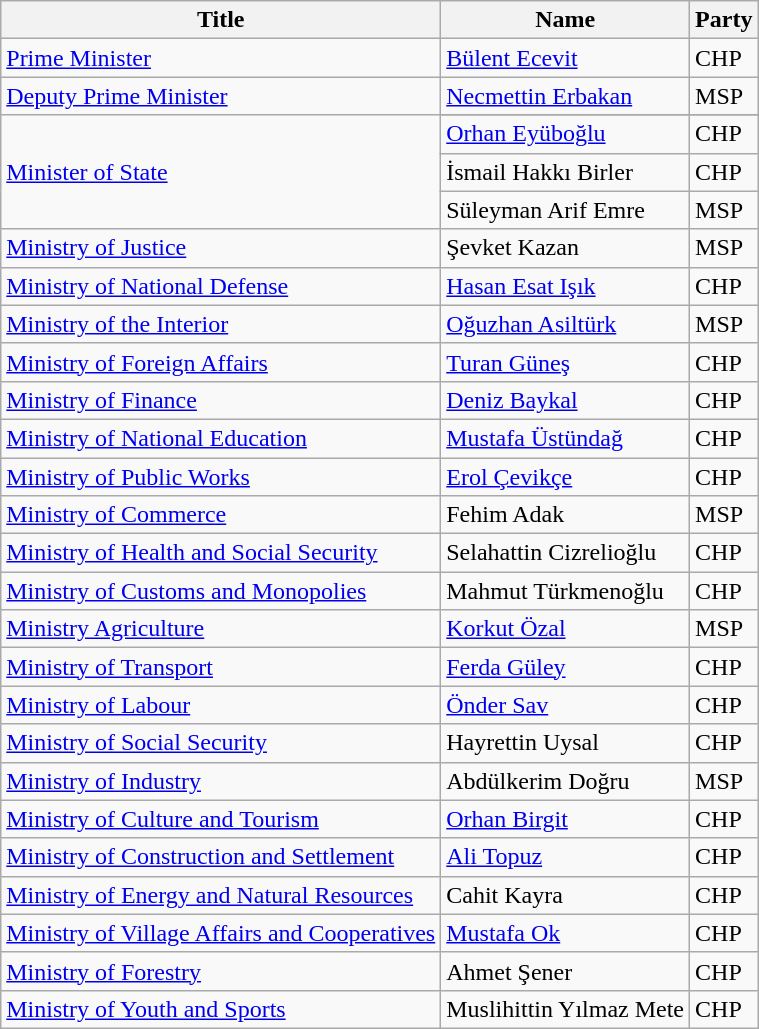<table class="wikitable">
<tr>
<th>Title</th>
<th>Name</th>
<th>Party</th>
</tr>
<tr>
<td><a href='#'>Prime Minister</a></td>
<td><a href='#'>Bülent Ecevit</a></td>
<td>CHP</td>
</tr>
<tr>
<td><a href='#'>Deputy Prime Minister</a></td>
<td><a href='#'>Necmettin Erbakan</a></td>
<td>MSP</td>
</tr>
<tr>
<td rowspan="4" style="text-align:left;"><a href='#'>Minister of State</a></td>
</tr>
<tr>
<td><a href='#'>Orhan Eyüboğlu</a></td>
<td>CHP</td>
</tr>
<tr>
<td>İsmail Hakkı Birler</td>
<td>CHP</td>
</tr>
<tr>
<td>Süleyman Arif Emre</td>
<td>MSP</td>
</tr>
<tr>
<td><a href='#'>Ministry of Justice</a></td>
<td>Şevket Kazan</td>
<td>MSP</td>
</tr>
<tr>
<td><a href='#'>Ministry of National Defense</a></td>
<td><a href='#'>Hasan Esat Işık</a></td>
<td>CHP</td>
</tr>
<tr>
<td><a href='#'>Ministry of the Interior</a></td>
<td><a href='#'>Oğuzhan Asiltürk</a></td>
<td>MSP</td>
</tr>
<tr>
<td><a href='#'>Ministry of Foreign Affairs</a></td>
<td><a href='#'>Turan Güneş</a></td>
<td>CHP</td>
</tr>
<tr>
<td><a href='#'>Ministry of Finance</a></td>
<td><a href='#'>Deniz Baykal</a></td>
<td>CHP</td>
</tr>
<tr>
<td><a href='#'>Ministry of National Education</a></td>
<td><a href='#'>Mustafa Üstündağ</a></td>
<td>CHP</td>
</tr>
<tr>
<td><a href='#'>Ministry of Public Works</a></td>
<td><a href='#'>Erol Çevikçe</a></td>
<td>CHP</td>
</tr>
<tr>
<td><a href='#'>Ministry of Commerce</a></td>
<td>Fehim Adak</td>
<td>MSP</td>
</tr>
<tr>
<td><a href='#'>Ministry of Health and Social Security</a></td>
<td>Selahattin Cizrelioğlu</td>
<td>CHP</td>
</tr>
<tr>
<td><a href='#'>Ministry of Customs and Monopolies</a></td>
<td>Mahmut Türkmenoğlu</td>
<td>CHP</td>
</tr>
<tr>
<td><a href='#'>Ministry Agriculture</a></td>
<td><a href='#'>Korkut Özal</a></td>
<td>MSP</td>
</tr>
<tr>
<td><a href='#'>Ministry of Transport</a></td>
<td><a href='#'>Ferda Güley</a></td>
<td>CHP</td>
</tr>
<tr>
<td><a href='#'>Ministry of Labour</a></td>
<td><a href='#'>Önder Sav</a></td>
<td>CHP</td>
</tr>
<tr>
<td><a href='#'>Ministry of Social Security</a></td>
<td>Hayrettin Uysal</td>
<td>CHP</td>
</tr>
<tr>
<td><a href='#'>Ministry of Industry</a></td>
<td>Abdülkerim Doğru</td>
<td>MSP</td>
</tr>
<tr>
<td><a href='#'>Ministry of Culture and Tourism</a></td>
<td><a href='#'>Orhan Birgit</a></td>
<td>CHP</td>
</tr>
<tr>
<td><a href='#'>Ministry of Construction and Settlement</a></td>
<td><a href='#'>Ali Topuz</a></td>
<td>CHP</td>
</tr>
<tr>
<td><a href='#'>Ministry of Energy and Natural Resources</a></td>
<td>Cahit Kayra</td>
<td>CHP</td>
</tr>
<tr>
<td><a href='#'>Ministry of Village Affairs and Cooperatives</a></td>
<td><a href='#'>Mustafa Ok</a></td>
<td>CHP</td>
</tr>
<tr>
<td><a href='#'>Ministry of Forestry</a></td>
<td>Ahmet Şener</td>
<td>CHP</td>
</tr>
<tr>
<td><a href='#'>Ministry of Youth and Sports</a></td>
<td>Muslihittin Yılmaz Mete</td>
<td>CHP</td>
</tr>
</table>
